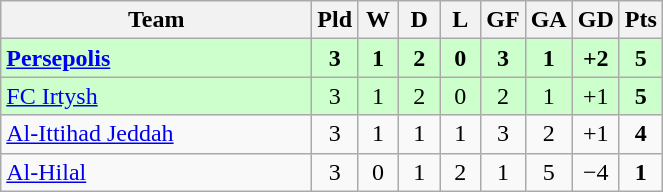<table class="wikitable" style="text-align: center;">
<tr>
<th width="200">Team</th>
<th width="20">Pld</th>
<th width="20">W</th>
<th width="20">D</th>
<th width="20">L</th>
<th width="20">GF</th>
<th width="20">GA</th>
<th width="20">GD</th>
<th width="20">Pts</th>
</tr>
<tr align=center bgcolor=#ccffcc>
<td align=left> <strong><a href='#'>Persepolis</a></strong></td>
<td><strong>3</strong></td>
<td><strong>1</strong></td>
<td><strong>2</strong></td>
<td><strong>0</strong></td>
<td><strong>3</strong></td>
<td><strong>1</strong></td>
<td><strong>+2</strong></td>
<td><strong>5</strong></td>
</tr>
<tr align=center bgcolor=#ccffcc>
<td align=left> <a href='#'>FC Irtysh</a></td>
<td>3</td>
<td>1</td>
<td>2</td>
<td>0</td>
<td>2</td>
<td>1</td>
<td>+1</td>
<td><strong>5</strong></td>
</tr>
<tr>
<td align=left> <a href='#'>Al-Ittihad Jeddah</a></td>
<td>3</td>
<td>1</td>
<td>1</td>
<td>1</td>
<td>3</td>
<td>2</td>
<td>+1</td>
<td><strong>4</strong></td>
</tr>
<tr>
<td align=left> <a href='#'>Al-Hilal</a></td>
<td>3</td>
<td>0</td>
<td>1</td>
<td>2</td>
<td>1</td>
<td>5</td>
<td>−4</td>
<td><strong>1</strong></td>
</tr>
</table>
